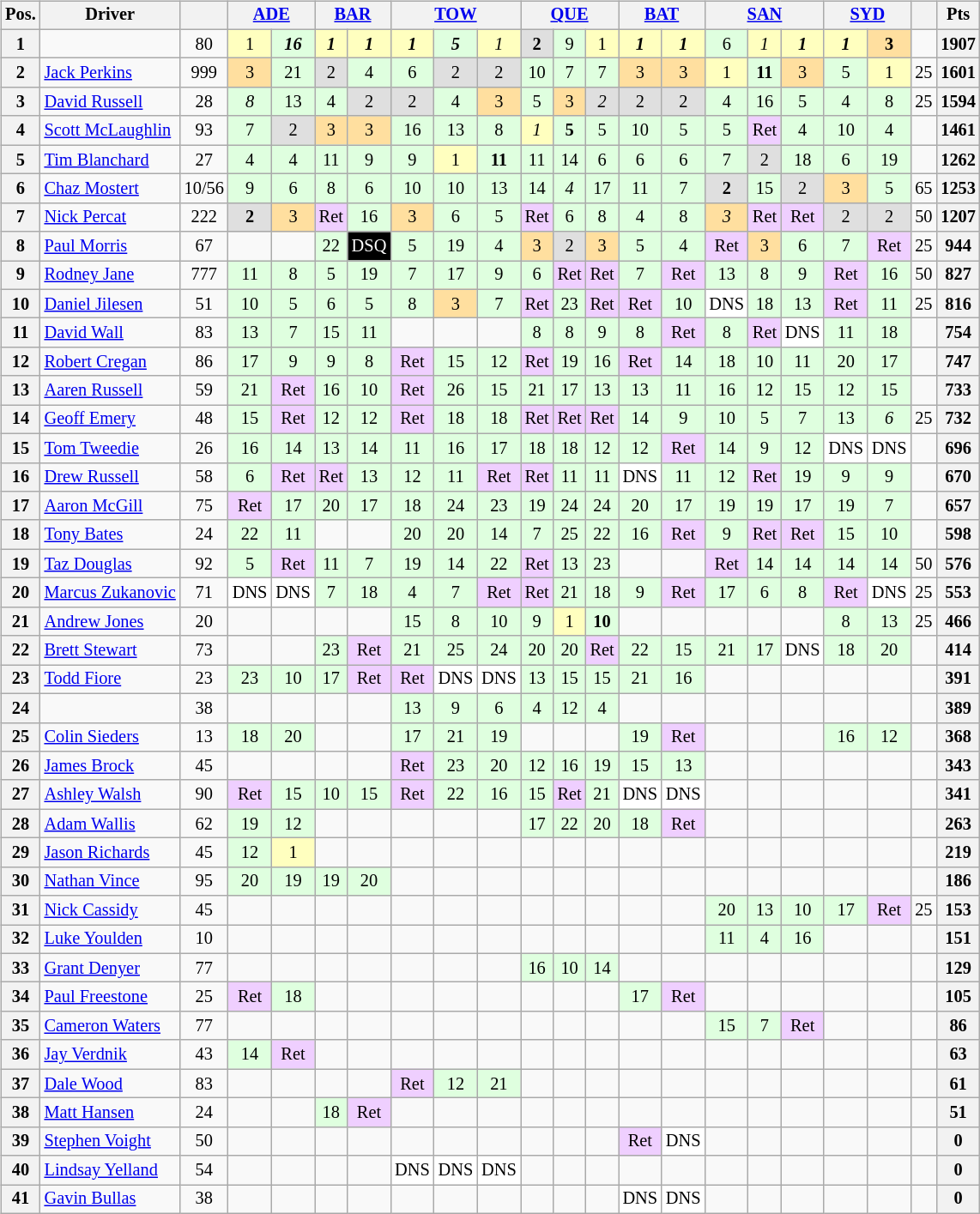<table>
<tr>
<td><br><table class="wikitable" style="font-size: 85%; text-align:center">
<tr>
<th>Pos.</th>
<th>Driver</th>
<th></th>
<th colspan=2><a href='#'>ADE</a></th>
<th colspan=2><a href='#'>BAR</a></th>
<th colspan=3><a href='#'>TOW</a></th>
<th colspan=3><a href='#'>QUE</a></th>
<th colspan=2><a href='#'>BAT</a></th>
<th colspan=3><a href='#'>SAN</a></th>
<th colspan=2><a href='#'>SYD</a></th>
<th></th>
<th>Pts</th>
</tr>
<tr>
<th>1</th>
<td align="left"></td>
<td>80</td>
<td style="background:#ffffbf;">1</td>
<td style="background:#dfffdf;"><strong><em>16</em></strong></td>
<td style="background:#ffffbf;"><strong><em>1</em></strong></td>
<td style="background:#ffffbf;"><strong><em>1</em></strong></td>
<td style="background:#ffffbf;"><strong><em>1</em></strong></td>
<td style="background:#dfffdf;"><strong><em>5</em></strong></td>
<td style="background:#ffffbf;"><em>1</em></td>
<td style="background:#dfdfdf;"><strong>2</strong></td>
<td style="background:#dfffdf;">9</td>
<td style="background:#ffffbf;">1</td>
<td style="background:#ffffbf;"><strong><em>1</em></strong></td>
<td style="background:#ffffbf;"><strong><em>1</em></strong></td>
<td style="background:#dfffdf;">6</td>
<td style="background:#ffffbf;"><em>1</em></td>
<td style="background:#ffffbf;"><strong><em>1</em></strong></td>
<td style="background:#ffffbf;"><strong><em>1</em></strong></td>
<td style="background:#ffdf9f;"><strong>3</strong></td>
<td></td>
<th>1907</th>
</tr>
<tr>
<th>2</th>
<td align="left"> <a href='#'>Jack Perkins</a></td>
<td>999</td>
<td style="background:#ffdf9f;">3</td>
<td style="background:#dfffdf;">21</td>
<td style="background:#dfdfdf;">2</td>
<td style="background:#dfffdf;">4</td>
<td style="background:#dfffdf;">6</td>
<td style="background:#dfdfdf;">2</td>
<td style="background:#dfdfdf;">2</td>
<td style="background:#dfffdf;">10</td>
<td style="background:#dfffdf;">7</td>
<td style="background:#dfffdf;">7</td>
<td style="background:#ffdf9f;">3</td>
<td style="background:#ffdf9f;">3</td>
<td style="background:#ffffbf;">1</td>
<td style="background:#dfffdf;"><strong>11</strong></td>
<td style="background:#ffdf9f;">3</td>
<td style="background:#dfffdf;">5</td>
<td style="background:#ffffbf;">1</td>
<td>25</td>
<th>1601</th>
</tr>
<tr>
<th>3</th>
<td align="left"> <a href='#'>David Russell</a></td>
<td>28</td>
<td style="background:#dfffdf;"><em>8</em></td>
<td style="background:#dfffdf;">13</td>
<td style="background:#dfffdf;">4</td>
<td style="background:#dfdfdf;">2</td>
<td style="background:#dfdfdf;">2</td>
<td style="background:#dfffdf;">4</td>
<td style="background:#ffdf9f;">3</td>
<td style="background:#dfffdf;">5</td>
<td style="background:#ffdf9f;">3</td>
<td style="background:#dfdfdf;"><em>2</em></td>
<td style="background:#dfdfdf;">2</td>
<td style="background:#dfdfdf;">2</td>
<td style="background:#dfffdf;">4</td>
<td style="background:#dfffdf;">16</td>
<td style="background:#dfffdf;">5</td>
<td style="background:#dfffdf;">4</td>
<td style="background:#dfffdf;">8</td>
<td>25</td>
<th>1594</th>
</tr>
<tr>
<th>4</th>
<td align="left"> <a href='#'>Scott McLaughlin</a></td>
<td>93</td>
<td style="background:#dfffdf;">7</td>
<td style="background:#dfdfdf;">2</td>
<td style="background:#ffdf9f;">3</td>
<td style="background:#ffdf9f;">3</td>
<td style="background:#dfffdf;">16</td>
<td style="background:#dfffdf;">13</td>
<td style="background:#dfffdf;">8</td>
<td style="background:#ffffbf;"><em>1</em></td>
<td style="background:#dfffdf;"><strong>5</strong></td>
<td style="background:#dfffdf;">5</td>
<td style="background:#dfffdf;">10</td>
<td style="background:#dfffdf;">5</td>
<td style="background:#dfffdf;">5</td>
<td style="background:#efcfff;">Ret</td>
<td style="background:#dfffdf;">4</td>
<td style="background:#dfffdf;">10</td>
<td style="background:#dfffdf;">4</td>
<td></td>
<th>1461</th>
</tr>
<tr>
<th>5</th>
<td align="left"> <a href='#'>Tim Blanchard</a></td>
<td>27</td>
<td style="background:#dfffdf;">4</td>
<td style="background:#dfffdf;">4</td>
<td style="background:#dfffdf;">11</td>
<td style="background:#dfffdf;">9</td>
<td style="background:#dfffdf;">9</td>
<td style="background:#ffffbf;">1</td>
<td style="background:#dfffdf;"><strong>11</strong></td>
<td style="background:#dfffdf;">11</td>
<td style="background:#dfffdf;">14</td>
<td style="background:#dfffdf;">6</td>
<td style="background:#dfffdf;">6</td>
<td style="background:#dfffdf;">6</td>
<td style="background:#dfffdf;">7</td>
<td style="background:#dfdfdf;">2</td>
<td style="background:#dfffdf;">18</td>
<td style="background:#dfffdf;">6</td>
<td style="background:#dfffdf;">19</td>
<td></td>
<th>1262</th>
</tr>
<tr>
<th>6</th>
<td align="left"> <a href='#'>Chaz Mostert</a></td>
<td>10/56</td>
<td style="background:#dfffdf;">9</td>
<td style="background:#dfffdf;">6</td>
<td style="background:#dfffdf;">8</td>
<td style="background:#dfffdf;">6</td>
<td style="background:#dfffdf;">10</td>
<td style="background:#dfffdf;">10</td>
<td style="background:#dfffdf;">13</td>
<td style="background:#dfffdf;">14</td>
<td style="background:#dfffdf;"><em>4</em></td>
<td style="background:#dfffdf;">17</td>
<td style="background:#dfffdf;">11</td>
<td style="background:#dfffdf;">7</td>
<td style="background:#dfdfdf;"><strong>2</strong></td>
<td style="background:#dfffdf;">15</td>
<td style="background:#dfdfdf;">2</td>
<td style="background:#ffdf9f;">3</td>
<td style="background:#dfffdf;">5</td>
<td>65</td>
<th>1253</th>
</tr>
<tr>
<th>7</th>
<td align="left"> <a href='#'>Nick Percat</a></td>
<td>222</td>
<td style="background:#dfdfdf;"><strong>2</strong></td>
<td style="background:#ffdf9f;">3</td>
<td style="background:#efcfff;">Ret</td>
<td style="background:#dfffdf;">16</td>
<td style="background:#ffdf9f;">3</td>
<td style="background:#dfffdf;">6</td>
<td style="background:#dfffdf;">5</td>
<td style="background:#efcfff;">Ret</td>
<td style="background:#dfffdf;">6</td>
<td style="background:#dfffdf;">8</td>
<td style="background:#dfffdf;">4</td>
<td style="background:#dfffdf;">8</td>
<td style="background:#ffdf9f;"><em>3</em></td>
<td style="background:#efcfff;">Ret</td>
<td style="background:#efcfff;">Ret</td>
<td style="background:#dfdfdf;">2</td>
<td style="background:#dfdfdf;">2</td>
<td>50</td>
<th>1207</th>
</tr>
<tr>
<th>8</th>
<td align="left"> <a href='#'>Paul Morris</a></td>
<td>67</td>
<td></td>
<td></td>
<td style="background:#dfffdf;">22</td>
<td style="background:#000000; color:white">DSQ</td>
<td style="background:#dfffdf;">5</td>
<td style="background:#dfffdf;">19</td>
<td style="background:#dfffdf;">4</td>
<td style="background:#ffdf9f;">3</td>
<td style="background:#dfdfdf;">2</td>
<td style="background:#ffdf9f;">3</td>
<td style="background:#dfffdf;">5</td>
<td style="background:#dfffdf;">4</td>
<td style="background:#efcfff;">Ret</td>
<td style="background:#ffdf9f;">3</td>
<td style="background:#dfffdf;">6</td>
<td style="background:#dfffdf;">7</td>
<td style="background:#efcfff;">Ret</td>
<td>25</td>
<th>944</th>
</tr>
<tr>
<th>9</th>
<td align="left"> <a href='#'>Rodney Jane</a></td>
<td>777</td>
<td style="background:#dfffdf;">11</td>
<td style="background:#dfffdf;">8</td>
<td style="background:#dfffdf;">5</td>
<td style="background:#dfffdf;">19</td>
<td style="background:#dfffdf;">7</td>
<td style="background:#dfffdf;">17</td>
<td style="background:#dfffdf;">9</td>
<td style="background:#dfffdf;">6</td>
<td style="background:#efcfff;">Ret</td>
<td style="background:#efcfff;">Ret</td>
<td style="background:#dfffdf;">7</td>
<td style="background:#efcfff;">Ret</td>
<td style="background:#dfffdf;">13</td>
<td style="background:#dfffdf;">8</td>
<td style="background:#dfffdf;">9</td>
<td style="background:#efcfff;">Ret</td>
<td style="background:#dfffdf;">16</td>
<td>50</td>
<th>827</th>
</tr>
<tr>
<th>10</th>
<td align="left"> <a href='#'>Daniel Jilesen</a></td>
<td>51</td>
<td style="background:#dfffdf;">10</td>
<td style="background:#dfffdf;">5</td>
<td style="background:#dfffdf;">6</td>
<td style="background:#dfffdf;">5</td>
<td style="background:#dfffdf;">8</td>
<td style="background:#ffdf9f;">3</td>
<td style="background:#dfffdf;">7</td>
<td style="background:#efcfff;">Ret</td>
<td style="background:#dfffdf;">23</td>
<td style="background:#efcfff;">Ret</td>
<td style="background:#efcfff;">Ret</td>
<td style="background:#dfffdf;">10</td>
<td style="background:#ffffff;">DNS</td>
<td style="background:#dfffdf;">18</td>
<td style="background:#dfffdf;">13</td>
<td style="background:#efcfff;">Ret</td>
<td style="background:#dfffdf;">11</td>
<td>25</td>
<th>816</th>
</tr>
<tr>
<th>11</th>
<td align="left"> <a href='#'>David Wall</a></td>
<td>83</td>
<td style="background:#dfffdf;">13</td>
<td style="background:#dfffdf;">7</td>
<td style="background:#dfffdf;">15</td>
<td style="background:#dfffdf;">11</td>
<td></td>
<td></td>
<td></td>
<td style="background:#dfffdf;">8</td>
<td style="background:#dfffdf;">8</td>
<td style="background:#dfffdf;">9</td>
<td style="background:#dfffdf;">8</td>
<td style="background:#efcfff;">Ret</td>
<td style="background:#dfffdf;">8</td>
<td style="background:#efcfff;">Ret</td>
<td style="background:#ffffff;">DNS</td>
<td style="background:#dfffdf;">11</td>
<td style="background:#dfffdf;">18</td>
<td></td>
<th>754</th>
</tr>
<tr>
<th>12</th>
<td align="left"> <a href='#'>Robert Cregan</a></td>
<td>86</td>
<td style="background:#dfffdf;">17</td>
<td style="background:#dfffdf;">9</td>
<td style="background:#dfffdf;">9</td>
<td style="background:#dfffdf;">8</td>
<td style="background:#efcfff;">Ret</td>
<td style="background:#dfffdf;">15</td>
<td style="background:#dfffdf;">12</td>
<td style="background:#efcfff;">Ret</td>
<td style="background:#dfffdf;">19</td>
<td style="background:#dfffdf;">16</td>
<td style="background:#efcfff;">Ret</td>
<td style="background:#dfffdf;">14</td>
<td style="background:#dfffdf;">18</td>
<td style="background:#dfffdf;">10</td>
<td style="background:#dfffdf;">11</td>
<td style="background:#dfffdf;">20</td>
<td style="background:#dfffdf;">17</td>
<td></td>
<th>747</th>
</tr>
<tr>
<th>13</th>
<td align="left"> <a href='#'>Aaren Russell</a></td>
<td>59</td>
<td style="background:#dfffdf;">21</td>
<td style="background:#efcfff;">Ret</td>
<td style="background:#dfffdf;">16</td>
<td style="background:#dfffdf;">10</td>
<td style="background:#efcfff;">Ret</td>
<td style="background:#dfffdf;">26</td>
<td style="background:#dfffdf;">15</td>
<td style="background:#dfffdf;">21</td>
<td style="background:#dfffdf;">17</td>
<td style="background:#dfffdf;">13</td>
<td style="background:#dfffdf;">13</td>
<td style="background:#dfffdf;">11</td>
<td style="background:#dfffdf;">16</td>
<td style="background:#dfffdf;">12</td>
<td style="background:#dfffdf;">15</td>
<td style="background:#dfffdf;">12</td>
<td style="background:#dfffdf;">15</td>
<td></td>
<th>733</th>
</tr>
<tr>
<th>14</th>
<td align="left"> <a href='#'>Geoff Emery</a></td>
<td>48</td>
<td style="background:#dfffdf;">15</td>
<td style="background:#efcfff;">Ret</td>
<td style="background:#dfffdf;">12</td>
<td style="background:#dfffdf;">12</td>
<td style="background:#efcfff;">Ret</td>
<td style="background:#dfffdf;">18</td>
<td style="background:#dfffdf;">18</td>
<td style="background:#efcfff;">Ret</td>
<td style="background:#efcfff;">Ret</td>
<td style="background:#efcfff;">Ret</td>
<td style="background:#dfffdf;">14</td>
<td style="background:#dfffdf;">9</td>
<td style="background:#dfffdf;">10</td>
<td style="background:#dfffdf;">5</td>
<td style="background:#dfffdf;">7</td>
<td style="background:#dfffdf;">13</td>
<td style="background:#dfffdf;"><em>6</em></td>
<td>25</td>
<th>732</th>
</tr>
<tr>
<th>15</th>
<td align="left"> <a href='#'>Tom Tweedie</a></td>
<td>26</td>
<td style="background:#dfffdf;">16</td>
<td style="background:#dfffdf;">14</td>
<td style="background:#dfffdf;">13</td>
<td style="background:#dfffdf;">14</td>
<td style="background:#dfffdf;">11</td>
<td style="background:#dfffdf;">16</td>
<td style="background:#dfffdf;">17</td>
<td style="background:#dfffdf;">18</td>
<td style="background:#dfffdf;">18</td>
<td style="background:#dfffdf;">12</td>
<td style="background:#dfffdf;">12</td>
<td style="background:#efcfff;">Ret</td>
<td style="background:#dfffdf;">14</td>
<td style="background:#dfffdf;">9</td>
<td style="background:#dfffdf;">12</td>
<td style="background:#ffffff;">DNS</td>
<td style="background:#ffffff;">DNS</td>
<td></td>
<th>696</th>
</tr>
<tr>
<th>16</th>
<td align="left"> <a href='#'>Drew Russell</a></td>
<td>58</td>
<td style="background:#dfffdf;">6</td>
<td style="background:#efcfff;">Ret</td>
<td style="background:#efcfff;">Ret</td>
<td style="background:#dfffdf;">13</td>
<td style="background:#dfffdf;">12</td>
<td style="background:#dfffdf;">11</td>
<td style="background:#efcfff;">Ret</td>
<td style="background:#efcfff;">Ret</td>
<td style="background:#dfffdf;">11</td>
<td style="background:#dfffdf;">11</td>
<td style="background:#ffffff;">DNS</td>
<td style="background:#dfffdf;">11</td>
<td style="background:#dfffdf;">12</td>
<td style="background:#efcfff;">Ret</td>
<td style="background:#dfffdf;">19</td>
<td style="background:#dfffdf;">9</td>
<td style="background:#dfffdf;">9</td>
<td></td>
<th>670</th>
</tr>
<tr>
<th>17</th>
<td align="left"> <a href='#'>Aaron McGill</a></td>
<td>75</td>
<td style="background:#efcfff;">Ret</td>
<td style="background:#dfffdf;">17</td>
<td style="background:#dfffdf;">20</td>
<td style="background:#dfffdf;">17</td>
<td style="background:#dfffdf;">18</td>
<td style="background:#dfffdf;">24</td>
<td style="background:#dfffdf;">23</td>
<td style="background:#dfffdf;">19</td>
<td style="background:#dfffdf;">24</td>
<td style="background:#dfffdf;">24</td>
<td style="background:#dfffdf;">20</td>
<td style="background:#dfffdf;">17</td>
<td style="background:#dfffdf;">19</td>
<td style="background:#dfffdf;">19</td>
<td style="background:#dfffdf;">17</td>
<td style="background:#dfffdf;">19</td>
<td style="background:#dfffdf;">7</td>
<td></td>
<th>657</th>
</tr>
<tr>
<th>18</th>
<td align="left"> <a href='#'>Tony Bates</a></td>
<td>24</td>
<td style="background:#dfffdf;">22</td>
<td style="background:#dfffdf;">11</td>
<td></td>
<td></td>
<td style="background:#dfffdf;">20</td>
<td style="background:#dfffdf;">20</td>
<td style="background:#dfffdf;">14</td>
<td style="background:#dfffdf;">7</td>
<td style="background:#dfffdf;">25</td>
<td style="background:#dfffdf;">22</td>
<td style="background:#dfffdf;">16</td>
<td style="background:#efcfff;">Ret</td>
<td style="background:#dfffdf;">9</td>
<td style="background:#efcfff;">Ret</td>
<td style="background:#efcfff;">Ret</td>
<td style="background:#dfffdf;">15</td>
<td style="background:#dfffdf;">10</td>
<td></td>
<th>598</th>
</tr>
<tr>
<th>19</th>
<td align="left"> <a href='#'>Taz Douglas</a></td>
<td>92</td>
<td style="background:#dfffdf;">5</td>
<td style="background:#efcfff;">Ret</td>
<td style="background:#dfffdf;">11</td>
<td style="background:#dfffdf;">7</td>
<td style="background:#dfffdf;">19</td>
<td style="background:#dfffdf;">14</td>
<td style="background:#dfffdf;">22</td>
<td style="background:#efcfff;">Ret</td>
<td style="background:#dfffdf;">13</td>
<td style="background:#dfffdf;">23</td>
<td></td>
<td></td>
<td style="background:#efcfff;">Ret</td>
<td style="background:#dfffdf;">14</td>
<td style="background:#dfffdf;">14</td>
<td style="background:#dfffdf;">14</td>
<td style="background:#dfffdf;">14</td>
<td>50</td>
<th>576</th>
</tr>
<tr>
<th>20</th>
<td align="left"> <a href='#'>Marcus Zukanovic</a></td>
<td>71</td>
<td style="background:#ffffff;">DNS</td>
<td style="background:#ffffff;">DNS</td>
<td style="background:#dfffdf;">7</td>
<td style="background:#dfffdf;">18</td>
<td style="background:#dfffdf;">4</td>
<td style="background:#dfffdf;">7</td>
<td style="background:#efcfff;">Ret</td>
<td style="background:#efcfff;">Ret</td>
<td style="background:#dfffdf;">21</td>
<td style="background:#dfffdf;">18</td>
<td style="background:#dfffdf;">9</td>
<td style="background:#efcfff;">Ret</td>
<td style="background:#dfffdf;">17</td>
<td style="background:#dfffdf;">6</td>
<td style="background:#dfffdf;">8</td>
<td style="background:#efcfff;">Ret</td>
<td style="background:#ffffff;">DNS</td>
<td>25</td>
<th>553</th>
</tr>
<tr>
<th>21</th>
<td align="left"> <a href='#'>Andrew Jones</a></td>
<td>20</td>
<td></td>
<td></td>
<td></td>
<td></td>
<td style="background:#dfffdf;">15</td>
<td style="background:#dfffdf;">8</td>
<td style="background:#dfffdf;">10</td>
<td style="background:#dfffdf;">9</td>
<td style="background:#ffffbf;">1</td>
<td style="background:#dfffdf;"><strong>10</strong></td>
<td></td>
<td></td>
<td></td>
<td></td>
<td></td>
<td style="background:#dfffdf;">8</td>
<td style="background:#dfffdf;">13</td>
<td>25</td>
<th>466</th>
</tr>
<tr>
<th>22</th>
<td align="left"> <a href='#'>Brett Stewart</a></td>
<td>73</td>
<td></td>
<td></td>
<td style="background:#dfffdf;">23</td>
<td style="background:#efcfff;">Ret</td>
<td style="background:#dfffdf;">21</td>
<td style="background:#dfffdf;">25</td>
<td style="background:#dfffdf;">24</td>
<td style="background:#dfffdf;">20</td>
<td style="background:#dfffdf;">20</td>
<td style="background:#efcfff;">Ret</td>
<td style="background:#dfffdf;">22</td>
<td style="background:#dfffdf;">15</td>
<td style="background:#dfffdf;">21</td>
<td style="background:#dfffdf;">17</td>
<td style="background:#ffffff;">DNS</td>
<td style="background:#dfffdf;">18</td>
<td style="background:#dfffdf;">20</td>
<td></td>
<th>414</th>
</tr>
<tr>
<th>23</th>
<td align="left"> <a href='#'>Todd Fiore</a></td>
<td>23</td>
<td style="background:#dfffdf;">23</td>
<td style="background:#dfffdf;">10</td>
<td style="background:#dfffdf;">17</td>
<td style="background:#efcfff;">Ret</td>
<td style="background:#efcfff;">Ret</td>
<td style="background:#ffffff;">DNS</td>
<td style="background:#ffffff;">DNS</td>
<td style="background:#dfffdf;">13</td>
<td style="background:#dfffdf;">15</td>
<td style="background:#dfffdf;">15</td>
<td style="background:#dfffdf;">21</td>
<td style="background:#dfffdf;">16</td>
<td></td>
<td></td>
<td></td>
<td></td>
<td></td>
<td></td>
<th>391</th>
</tr>
<tr>
<th>24</th>
<td align="left"></td>
<td>38</td>
<td></td>
<td></td>
<td></td>
<td></td>
<td style="background:#dfffdf;">13</td>
<td style="background:#dfffdf;">9</td>
<td style="background:#dfffdf;">6</td>
<td style="background:#dfffdf;">4</td>
<td style="background:#dfffdf;">12</td>
<td style="background:#dfffdf;">4</td>
<td></td>
<td></td>
<td></td>
<td></td>
<td></td>
<td></td>
<td></td>
<td></td>
<th>389</th>
</tr>
<tr>
<th>25</th>
<td align="left"> <a href='#'>Colin Sieders</a></td>
<td>13</td>
<td style="background:#dfffdf;">18</td>
<td style="background:#dfffdf;">20</td>
<td></td>
<td></td>
<td style="background:#dfffdf;">17</td>
<td style="background:#dfffdf;">21</td>
<td style="background:#dfffdf;">19</td>
<td></td>
<td></td>
<td></td>
<td style="background:#dfffdf;">19</td>
<td style="background:#efcfff;">Ret</td>
<td></td>
<td></td>
<td></td>
<td style="background:#dfffdf;">16</td>
<td style="background:#dfffdf;">12</td>
<td></td>
<th>368</th>
</tr>
<tr>
<th>26</th>
<td align="left"> <a href='#'>James Brock</a></td>
<td>45</td>
<td></td>
<td></td>
<td></td>
<td></td>
<td style="background:#efcfff;">Ret</td>
<td style="background:#dfffdf;">23</td>
<td style="background:#dfffdf;">20</td>
<td style="background:#dfffdf;">12</td>
<td style="background:#dfffdf;">16</td>
<td style="background:#dfffdf;">19</td>
<td style="background:#dfffdf;">15</td>
<td style="background:#dfffdf;">13</td>
<td></td>
<td></td>
<td></td>
<td></td>
<td></td>
<td></td>
<th>343</th>
</tr>
<tr>
<th>27</th>
<td align="left"> <a href='#'>Ashley Walsh</a></td>
<td>90</td>
<td style="background:#efcfff;">Ret</td>
<td style="background:#dfffdf;">15</td>
<td style="background:#dfffdf;">10</td>
<td style="background:#dfffdf;">15</td>
<td style="background:#efcfff;">Ret</td>
<td style="background:#dfffdf;">22</td>
<td style="background:#dfffdf;">16</td>
<td style="background:#dfffdf;">15</td>
<td style="background:#efcfff;">Ret</td>
<td style="background:#dfffdf;">21</td>
<td style="background:#ffffff;">DNS</td>
<td style="background:#ffffff;">DNS</td>
<td></td>
<td></td>
<td></td>
<td></td>
<td></td>
<td></td>
<th>341</th>
</tr>
<tr>
<th>28</th>
<td align="left"> <a href='#'>Adam Wallis</a></td>
<td>62</td>
<td style="background:#dfffdf;">19</td>
<td style="background:#dfffdf;">12</td>
<td></td>
<td></td>
<td></td>
<td></td>
<td></td>
<td style="background:#dfffdf;">17</td>
<td style="background:#dfffdf;">22</td>
<td style="background:#dfffdf;">20</td>
<td style="background:#dfffdf;">18</td>
<td style="background:#efcfff;">Ret</td>
<td></td>
<td></td>
<td></td>
<td></td>
<td></td>
<td></td>
<th>263</th>
</tr>
<tr>
<th>29</th>
<td align="left"> <a href='#'>Jason Richards</a></td>
<td>45</td>
<td style="background:#dfffdf;">12</td>
<td style="background:#ffffbf;">1</td>
<td></td>
<td></td>
<td></td>
<td></td>
<td></td>
<td></td>
<td></td>
<td></td>
<td></td>
<td></td>
<td></td>
<td></td>
<td></td>
<td></td>
<td></td>
<td></td>
<th>219</th>
</tr>
<tr>
<th>30</th>
<td align="left"> <a href='#'>Nathan Vince</a></td>
<td>95</td>
<td style="background:#dfffdf;">20</td>
<td style="background:#dfffdf;">19</td>
<td style="background:#dfffdf;">19</td>
<td style="background:#dfffdf;">20</td>
<td></td>
<td></td>
<td></td>
<td></td>
<td></td>
<td></td>
<td></td>
<td></td>
<td></td>
<td></td>
<td></td>
<td></td>
<td></td>
<td></td>
<th>186</th>
</tr>
<tr>
<th>31</th>
<td align="left"> <a href='#'>Nick Cassidy</a></td>
<td>45</td>
<td></td>
<td></td>
<td></td>
<td></td>
<td></td>
<td></td>
<td></td>
<td></td>
<td></td>
<td></td>
<td></td>
<td></td>
<td style="background:#dfffdf;">20</td>
<td style="background:#dfffdf;">13</td>
<td style="background:#dfffdf;">10</td>
<td style="background:#dfffdf;">17</td>
<td style="background:#efcfff;">Ret</td>
<td>25</td>
<th>153</th>
</tr>
<tr>
<th>32</th>
<td align="left"> <a href='#'>Luke Youlden</a></td>
<td>10</td>
<td></td>
<td></td>
<td></td>
<td></td>
<td></td>
<td></td>
<td></td>
<td></td>
<td></td>
<td></td>
<td></td>
<td></td>
<td style="background:#dfffdf;">11</td>
<td style="background:#dfffdf;">4</td>
<td style="background:#dfffdf;">16</td>
<td></td>
<td></td>
<td></td>
<th>151</th>
</tr>
<tr>
<th>33</th>
<td align="left"> <a href='#'>Grant Denyer</a></td>
<td>77</td>
<td></td>
<td></td>
<td></td>
<td></td>
<td></td>
<td></td>
<td></td>
<td style="background:#dfffdf;">16</td>
<td style="background:#dfffdf;">10</td>
<td style="background:#dfffdf;">14</td>
<td></td>
<td></td>
<td></td>
<td></td>
<td></td>
<td></td>
<td></td>
<td></td>
<th>129</th>
</tr>
<tr>
<th>34</th>
<td align="left"> <a href='#'>Paul Freestone</a></td>
<td>25</td>
<td style="background:#efcfff;">Ret</td>
<td style="background:#dfffdf;">18</td>
<td></td>
<td></td>
<td></td>
<td></td>
<td></td>
<td></td>
<td></td>
<td></td>
<td style="background:#dfffdf;">17</td>
<td style="background:#efcfff;">Ret</td>
<td></td>
<td></td>
<td></td>
<td></td>
<td></td>
<td></td>
<th>105</th>
</tr>
<tr>
<th>35</th>
<td align="left"> <a href='#'>Cameron Waters</a></td>
<td>77</td>
<td></td>
<td></td>
<td></td>
<td></td>
<td></td>
<td></td>
<td></td>
<td></td>
<td></td>
<td></td>
<td></td>
<td></td>
<td style="background:#dfffdf;">15</td>
<td style="background:#dfffdf;">7</td>
<td style="background:#efcfff;">Ret</td>
<td></td>
<td></td>
<td></td>
<th>86</th>
</tr>
<tr>
<th>36</th>
<td align="left"> <a href='#'>Jay Verdnik</a></td>
<td>43</td>
<td style="background:#dfffdf;">14</td>
<td style="background:#efcfff;">Ret</td>
<td></td>
<td></td>
<td></td>
<td></td>
<td></td>
<td></td>
<td></td>
<td></td>
<td></td>
<td></td>
<td></td>
<td></td>
<td></td>
<td></td>
<td></td>
<td></td>
<th>63</th>
</tr>
<tr>
<th>37</th>
<td align="left"> <a href='#'>Dale Wood</a></td>
<td>83</td>
<td></td>
<td></td>
<td></td>
<td></td>
<td style="background:#efcfff;">Ret</td>
<td style="background:#dfffdf;">12</td>
<td style="background:#dfffdf;">21</td>
<td></td>
<td></td>
<td></td>
<td></td>
<td></td>
<td></td>
<td></td>
<td></td>
<td></td>
<td></td>
<td></td>
<th>61</th>
</tr>
<tr>
<th>38</th>
<td align="left"> <a href='#'>Matt Hansen</a></td>
<td>24</td>
<td></td>
<td></td>
<td style="background:#dfffdf;">18</td>
<td style="background:#efcfff;">Ret</td>
<td></td>
<td></td>
<td></td>
<td></td>
<td></td>
<td></td>
<td></td>
<td></td>
<td></td>
<td></td>
<td></td>
<td></td>
<td></td>
<td></td>
<th>51</th>
</tr>
<tr>
<th>39</th>
<td align="left"> <a href='#'>Stephen Voight</a></td>
<td>50</td>
<td></td>
<td></td>
<td></td>
<td></td>
<td></td>
<td></td>
<td></td>
<td></td>
<td></td>
<td></td>
<td style="background:#efcfff;">Ret</td>
<td style="background:#ffffff;">DNS</td>
<td></td>
<td></td>
<td></td>
<td></td>
<td></td>
<td></td>
<th>0</th>
</tr>
<tr>
<th>40</th>
<td align="left"> <a href='#'>Lindsay Yelland</a></td>
<td>54</td>
<td></td>
<td></td>
<td></td>
<td></td>
<td style="background:#ffffff;">DNS</td>
<td style="background:#ffffff;">DNS</td>
<td style="background:#ffffff;">DNS</td>
<td></td>
<td></td>
<td></td>
<td></td>
<td></td>
<td></td>
<td></td>
<td></td>
<td></td>
<td></td>
<td></td>
<th>0</th>
</tr>
<tr>
<th>41</th>
<td align="left"> <a href='#'>Gavin Bullas</a></td>
<td>38</td>
<td></td>
<td></td>
<td></td>
<td></td>
<td></td>
<td></td>
<td></td>
<td></td>
<td></td>
<td></td>
<td style="background:#ffffff;">DNS</td>
<td style="background:#ffffff;">DNS</td>
<td></td>
<td></td>
<td></td>
<td></td>
<td></td>
<td></td>
<th>0</th>
</tr>
</table>
</td>
<td valign="top"><br></td>
</tr>
</table>
